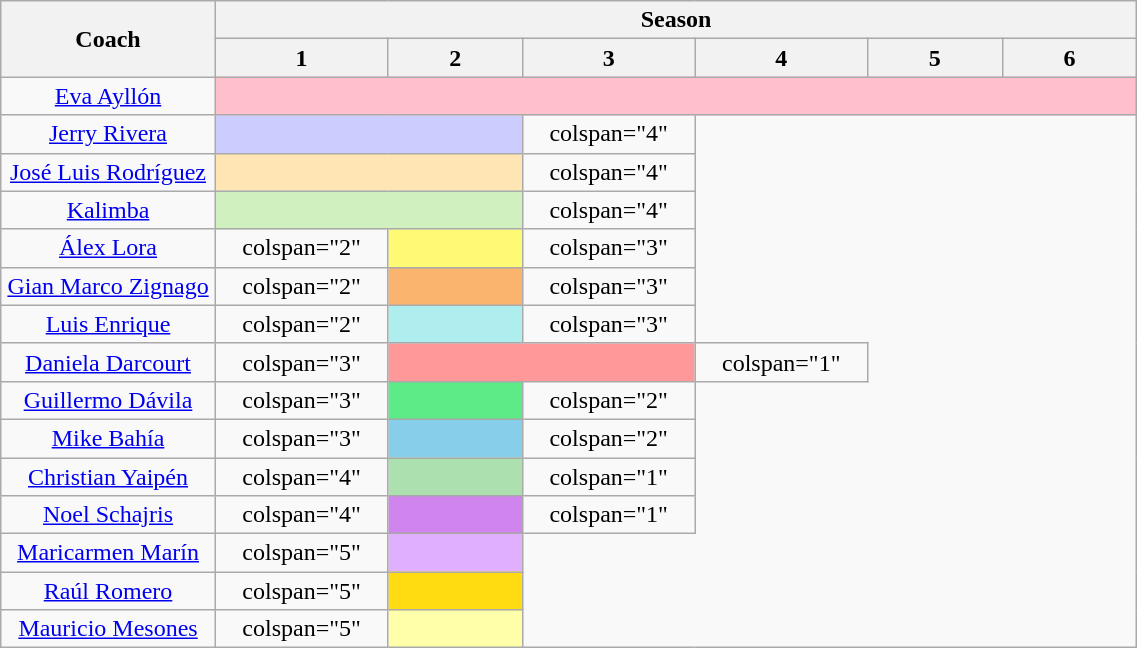<table class="wikitable" style="width:60%; text-align:center">
<tr>
<th rowspan="2" width="100">Coach</th>
<th colspan="6">Season</th>
</tr>
<tr>
<th width="60">1</th>
<th width="60">2</th>
<th width="60">3</th>
<th width="60">4</th>
<th width="60">5</th>
<th width="60">6</th>
</tr>
<tr>
<td><a href='#'>Eva Ayllón</a></td>
<td colspan="6" style="background:pink"></td>
</tr>
<tr>
<td><a href='#'>Jerry Rivera</a></td>
<td colspan="2" style="background:#ccccff"></td>
<td>colspan="4" </td>
</tr>
<tr>
<td><a href='#'>José Luis Rodríguez</a></td>
<td colspan="2" style="background:#ffe5b4"></td>
<td>colspan="4" </td>
</tr>
<tr>
<td><a href='#'>Kalimba</a></td>
<td colspan="2" style="background:#d0f0c0"></td>
<td>colspan="4" </td>
</tr>
<tr>
<td><a href='#'>Álex Lora</a></td>
<td>colspan="2" </td>
<td style="background:#fffa73"></td>
<td>colspan="3" </td>
</tr>
<tr>
<td><a href='#'>Gian Marco Zignago</a></td>
<td>colspan="2" </td>
<td style="background:#fbb46e"></td>
<td>colspan="3" </td>
</tr>
<tr>
<td><a href='#'>Luis Enrique</a></td>
<td>colspan="2" </td>
<td style="background:#afeeee"></td>
<td>colspan="3" </td>
</tr>
<tr>
<td><a href='#'>Daniela Darcourt</a></td>
<td>colspan="3" </td>
<td colspan="2" style="background:#ff9999"></td>
<td>colspan="1" </td>
</tr>
<tr>
<td><a href='#'>Guillermo Dávila</a></td>
<td>colspan="3" </td>
<td colspan="1" style="background:#5deb87"></td>
<td>colspan="2" </td>
</tr>
<tr>
<td><a href='#'>Mike Bahía</a></td>
<td>colspan="3" </td>
<td colspan="1" style="background:#87ceeb"></td>
<td>colspan="2" </td>
</tr>
<tr>
<td><a href='#'>Christian Yaipén</a></td>
<td>colspan="4" </td>
<td colspan="1" style="background:#ace1af"></td>
<td>colspan="1" </td>
</tr>
<tr>
<td><a href='#'>Noel Schajris</a></td>
<td>colspan="4" </td>
<td colspan="1" style="background:#d084ee"></td>
<td>colspan="1" </td>
</tr>
<tr>
<td><a href='#'>Maricarmen Marín</a></td>
<td>colspan="5" </td>
<td style="background:#E0B0FF"></td>
</tr>
<tr>
<td><a href='#'>Raúl Romero</a></td>
<td>colspan="5" </td>
<td style="background:#ffdb11"></td>
</tr>
<tr>
<td><a href='#'>Mauricio Mesones</a></td>
<td>colspan="5" </td>
<td colspan="1" style="background:#ffffaa"></td>
</tr>
</table>
